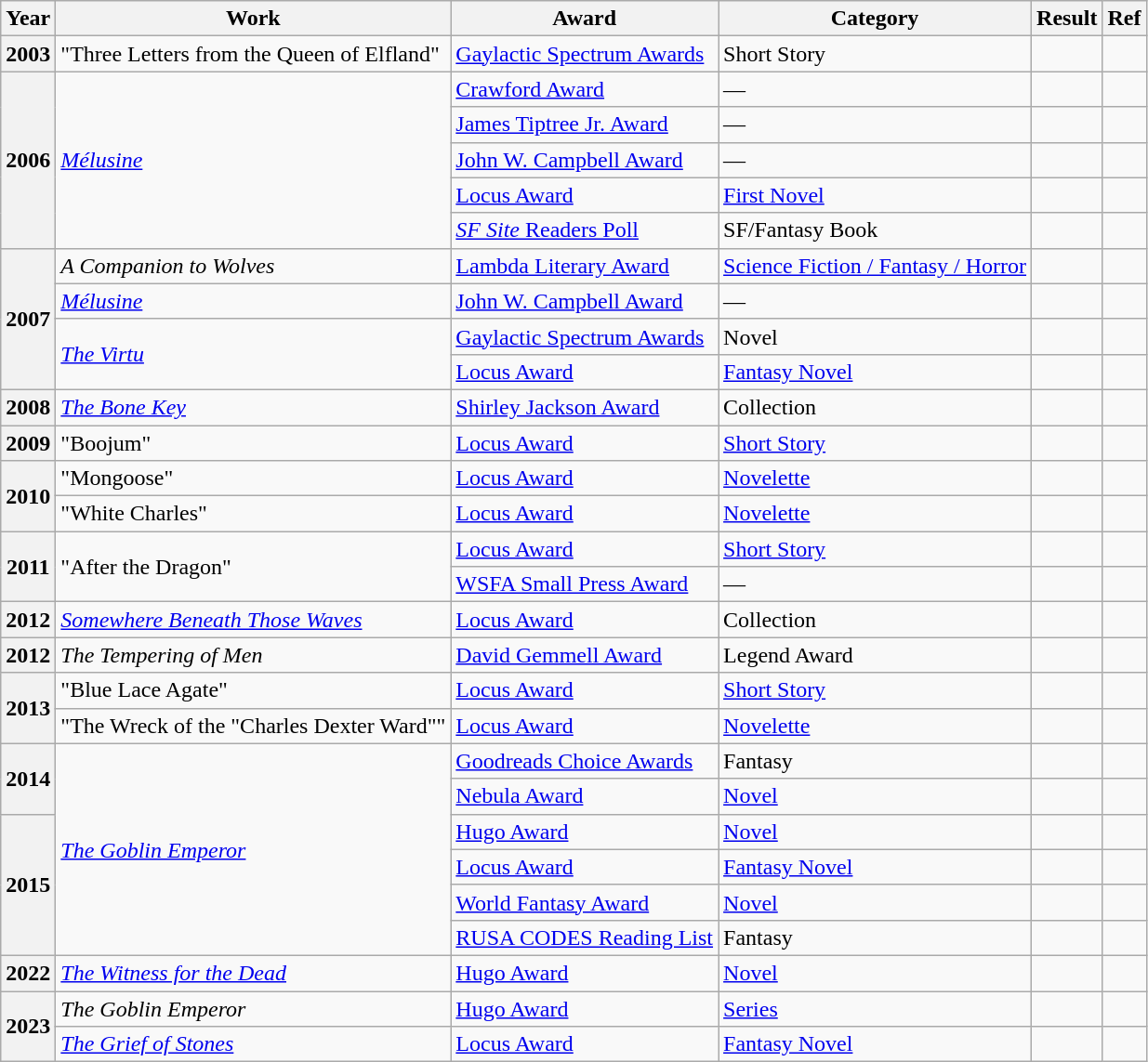<table class="wikitable sortable">
<tr>
<th>Year</th>
<th>Work</th>
<th>Award</th>
<th>Category</th>
<th>Result</th>
<th>Ref</th>
</tr>
<tr>
<th>2003</th>
<td>"Three Letters from the Queen of Elfland"</td>
<td><a href='#'>Gaylactic Spectrum Awards</a></td>
<td>Short Story</td>
<td></td>
<td></td>
</tr>
<tr>
<th rowspan="5">2006</th>
<td rowspan="5"><em><a href='#'>Mélusine</a></em></td>
<td><a href='#'>Crawford Award</a></td>
<td>—</td>
<td></td>
<td></td>
</tr>
<tr>
<td><a href='#'>James Tiptree Jr. Award</a></td>
<td>—</td>
<td></td>
<td></td>
</tr>
<tr>
<td><a href='#'>John W. Campbell Award</a></td>
<td>—</td>
<td></td>
<td></td>
</tr>
<tr>
<td><a href='#'>Locus Award</a></td>
<td><a href='#'>First Novel</a></td>
<td></td>
<td></td>
</tr>
<tr>
<td><a href='#'><em>SF Site</em> Readers Poll</a></td>
<td>SF/Fantasy Book</td>
<td></td>
<td></td>
</tr>
<tr>
<th rowspan="4">2007</th>
<td><em>A Companion to Wolves</em></td>
<td><a href='#'>Lambda Literary Award</a></td>
<td><a href='#'>Science Fiction / Fantasy / Horror</a></td>
<td></td>
<td></td>
</tr>
<tr>
<td><em><a href='#'>Mélusine</a></em></td>
<td><a href='#'>John W. Campbell Award</a></td>
<td>—</td>
<td></td>
<td></td>
</tr>
<tr>
<td rowspan="2"><em><a href='#'>The Virtu</a></em></td>
<td><a href='#'>Gaylactic Spectrum Awards</a></td>
<td>Novel</td>
<td></td>
<td></td>
</tr>
<tr>
<td><a href='#'>Locus Award</a></td>
<td><a href='#'>Fantasy Novel</a></td>
<td></td>
<td></td>
</tr>
<tr>
<th>2008</th>
<td><em><a href='#'>The Bone Key</a></em></td>
<td><a href='#'>Shirley Jackson Award</a></td>
<td>Collection</td>
<td></td>
<td></td>
</tr>
<tr>
<th>2009</th>
<td>"Boojum"</td>
<td><a href='#'>Locus Award</a></td>
<td><a href='#'>Short Story</a></td>
<td></td>
<td></td>
</tr>
<tr>
<th rowspan="2">2010</th>
<td>"Mongoose"</td>
<td><a href='#'>Locus Award</a></td>
<td><a href='#'>Novelette</a></td>
<td></td>
<td></td>
</tr>
<tr>
<td>"White Charles"</td>
<td><a href='#'>Locus Award</a></td>
<td><a href='#'>Novelette</a></td>
<td></td>
<td></td>
</tr>
<tr>
<th rowspan="2">2011</th>
<td rowspan="2">"After the Dragon"</td>
<td><a href='#'>Locus Award</a></td>
<td><a href='#'>Short Story</a></td>
<td></td>
<td></td>
</tr>
<tr>
<td><a href='#'>WSFA Small Press Award</a></td>
<td>—</td>
<td></td>
<td></td>
</tr>
<tr>
<th>2012</th>
<td><em><a href='#'>Somewhere Beneath Those Waves</a></em></td>
<td><a href='#'>Locus Award</a></td>
<td>Collection</td>
<td></td>
<td></td>
</tr>
<tr>
<th>2012</th>
<td><em>The Tempering of Men</em></td>
<td><a href='#'>David Gemmell Award</a></td>
<td>Legend Award</td>
<td></td>
<td></td>
</tr>
<tr>
<th rowspan="2">2013</th>
<td>"Blue Lace Agate"</td>
<td><a href='#'>Locus Award</a></td>
<td><a href='#'>Short Story</a></td>
<td></td>
<td></td>
</tr>
<tr>
<td>"The Wreck of the "Charles Dexter Ward""</td>
<td><a href='#'>Locus Award</a></td>
<td><a href='#'>Novelette</a></td>
<td></td>
<td></td>
</tr>
<tr>
<th rowspan="2">2014</th>
<td rowspan="6"><em><a href='#'>The Goblin Emperor</a></em></td>
<td><a href='#'>Goodreads Choice Awards</a></td>
<td>Fantasy</td>
<td></td>
<td></td>
</tr>
<tr>
<td><a href='#'>Nebula Award</a></td>
<td><a href='#'>Novel</a></td>
<td></td>
<td></td>
</tr>
<tr>
<th rowspan="4">2015</th>
<td><a href='#'>Hugo Award</a></td>
<td><a href='#'>Novel</a></td>
<td></td>
<td></td>
</tr>
<tr>
<td><a href='#'>Locus Award</a></td>
<td><a href='#'>Fantasy Novel</a></td>
<td></td>
<td></td>
</tr>
<tr>
<td><a href='#'>World Fantasy Award</a></td>
<td><a href='#'>Novel</a></td>
<td></td>
<td></td>
</tr>
<tr>
<td><a href='#'>RUSA CODES Reading List</a></td>
<td>Fantasy</td>
<td></td>
<td></td>
</tr>
<tr>
<th>2022</th>
<td><em><a href='#'>The Witness for the Dead</a></em></td>
<td><a href='#'>Hugo Award</a></td>
<td><a href='#'>Novel</a></td>
<td></td>
<td></td>
</tr>
<tr>
<th rowspan="2">2023</th>
<td><em>The Goblin Emperor</em></td>
<td><a href='#'>Hugo Award</a></td>
<td><a href='#'>Series</a></td>
<td></td>
<td></td>
</tr>
<tr>
<td><em><a href='#'>The Grief of Stones</a></em></td>
<td><a href='#'>Locus Award</a></td>
<td><a href='#'>Fantasy Novel</a></td>
<td></td>
<td></td>
</tr>
</table>
